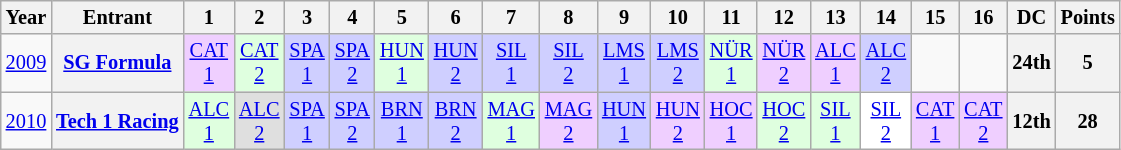<table class="wikitable" style="text-align:center; font-size:85%">
<tr>
<th>Year</th>
<th>Entrant</th>
<th>1</th>
<th>2</th>
<th>3</th>
<th>4</th>
<th>5</th>
<th>6</th>
<th>7</th>
<th>8</th>
<th>9</th>
<th>10</th>
<th>11</th>
<th>12</th>
<th>13</th>
<th>14</th>
<th>15</th>
<th>16</th>
<th>DC</th>
<th>Points</th>
</tr>
<tr>
<td><a href='#'>2009</a></td>
<th nowrap><a href='#'>SG Formula</a></th>
<td style="background:#efcfff;"><a href='#'>CAT<br>1</a><br></td>
<td style="background:#dfffdf;"><a href='#'>CAT<br>2</a><br></td>
<td style="background:#cfcfff;"><a href='#'>SPA<br>1</a><br></td>
<td style="background:#cfcfff;"><a href='#'>SPA<br>2</a><br></td>
<td style="background:#dfffdf;"><a href='#'>HUN<br>1</a><br></td>
<td style="background:#cfcfff;"><a href='#'>HUN<br>2</a><br></td>
<td style="background:#cfcfff;"><a href='#'>SIL<br>1</a><br></td>
<td style="background:#cfcfff;"><a href='#'>SIL<br>2</a><br></td>
<td style="background:#cfcfff;"><a href='#'>LMS<br>1</a><br></td>
<td style="background:#cfcfff;"><a href='#'>LMS<br>2</a><br></td>
<td style="background:#dfffdf;"><a href='#'>NÜR<br>1</a><br></td>
<td style="background:#efcfff;"><a href='#'>NÜR<br>2</a><br></td>
<td style="background:#efcfff;"><a href='#'>ALC<br>1</a><br></td>
<td style="background:#cfcfff;"><a href='#'>ALC<br>2</a><br></td>
<td></td>
<td></td>
<th>24th</th>
<th>5</th>
</tr>
<tr>
<td><a href='#'>2010</a></td>
<th nowrap><a href='#'>Tech 1 Racing</a></th>
<td style="background:#dfffdf;"><a href='#'>ALC<br>1</a><br></td>
<td style="background:#dfdfdf;"><a href='#'>ALC<br>2</a><br></td>
<td style="background:#cfcfff;"><a href='#'>SPA<br>1</a><br></td>
<td style="background:#cfcfff;"><a href='#'>SPA<br>2</a><br></td>
<td style="background:#cfcfff;"><a href='#'>BRN<br>1</a><br></td>
<td style="background:#cfcfff;"><a href='#'>BRN<br>2</a><br></td>
<td style="background:#dfffdf;"><a href='#'>MAG<br>1</a><br></td>
<td style="background:#efcfff;"><a href='#'>MAG<br>2</a><br></td>
<td style="background:#cfcfff;"><a href='#'>HUN<br>1</a><br></td>
<td style="background:#efcfff;"><a href='#'>HUN<br>2</a><br></td>
<td style="background:#efcfff;"><a href='#'>HOC<br>1</a><br></td>
<td style="background:#dfffdf;"><a href='#'>HOC<br>2</a><br></td>
<td style="background:#dfffdf;"><a href='#'>SIL<br>1</a><br></td>
<td style="background:#ffffff;"><a href='#'>SIL<br>2</a><br></td>
<td style="background:#efcfff;"><a href='#'>CAT<br>1</a><br></td>
<td style="background:#efcfff;"><a href='#'>CAT<br>2</a><br></td>
<th>12th</th>
<th>28</th>
</tr>
</table>
